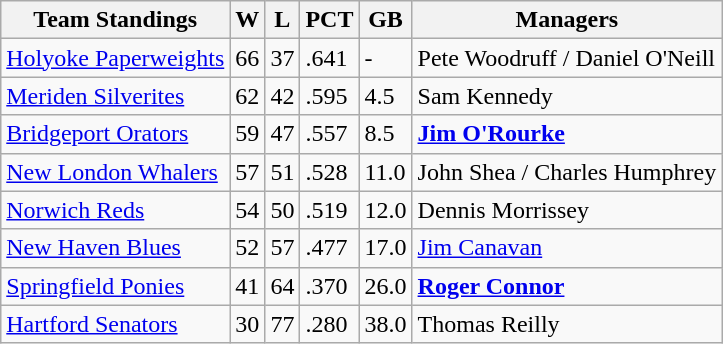<table class="wikitable">
<tr>
<th>Team Standings</th>
<th>W</th>
<th>L</th>
<th>PCT</th>
<th>GB</th>
<th>Managers</th>
</tr>
<tr>
<td><a href='#'>Holyoke Paperweights</a></td>
<td>66</td>
<td>37</td>
<td>.641</td>
<td>-</td>
<td>Pete Woodruff / Daniel O'Neill</td>
</tr>
<tr>
<td><a href='#'>Meriden Silverites</a></td>
<td>62</td>
<td>42</td>
<td>.595</td>
<td>4.5</td>
<td>Sam Kennedy</td>
</tr>
<tr>
<td><a href='#'>Bridgeport Orators</a></td>
<td>59</td>
<td>47</td>
<td>.557</td>
<td>8.5</td>
<td><strong><a href='#'>Jim O'Rourke</a></strong></td>
</tr>
<tr>
<td><a href='#'>New London Whalers</a></td>
<td>57</td>
<td>51</td>
<td>.528</td>
<td>11.0</td>
<td>John Shea / Charles Humphrey</td>
</tr>
<tr>
<td><a href='#'>Norwich Reds</a></td>
<td>54</td>
<td>50</td>
<td>.519</td>
<td>12.0</td>
<td>Dennis Morrissey</td>
</tr>
<tr>
<td><a href='#'>New Haven Blues</a></td>
<td>52</td>
<td>57</td>
<td>.477</td>
<td>17.0</td>
<td><a href='#'>Jim Canavan</a></td>
</tr>
<tr>
<td><a href='#'>Springfield Ponies</a></td>
<td>41</td>
<td>64</td>
<td>.370</td>
<td>26.0</td>
<td><strong><a href='#'>Roger Connor</a></strong></td>
</tr>
<tr>
<td><a href='#'>Hartford Senators</a></td>
<td>30</td>
<td>77</td>
<td>.280</td>
<td>38.0</td>
<td>Thomas Reilly</td>
</tr>
</table>
